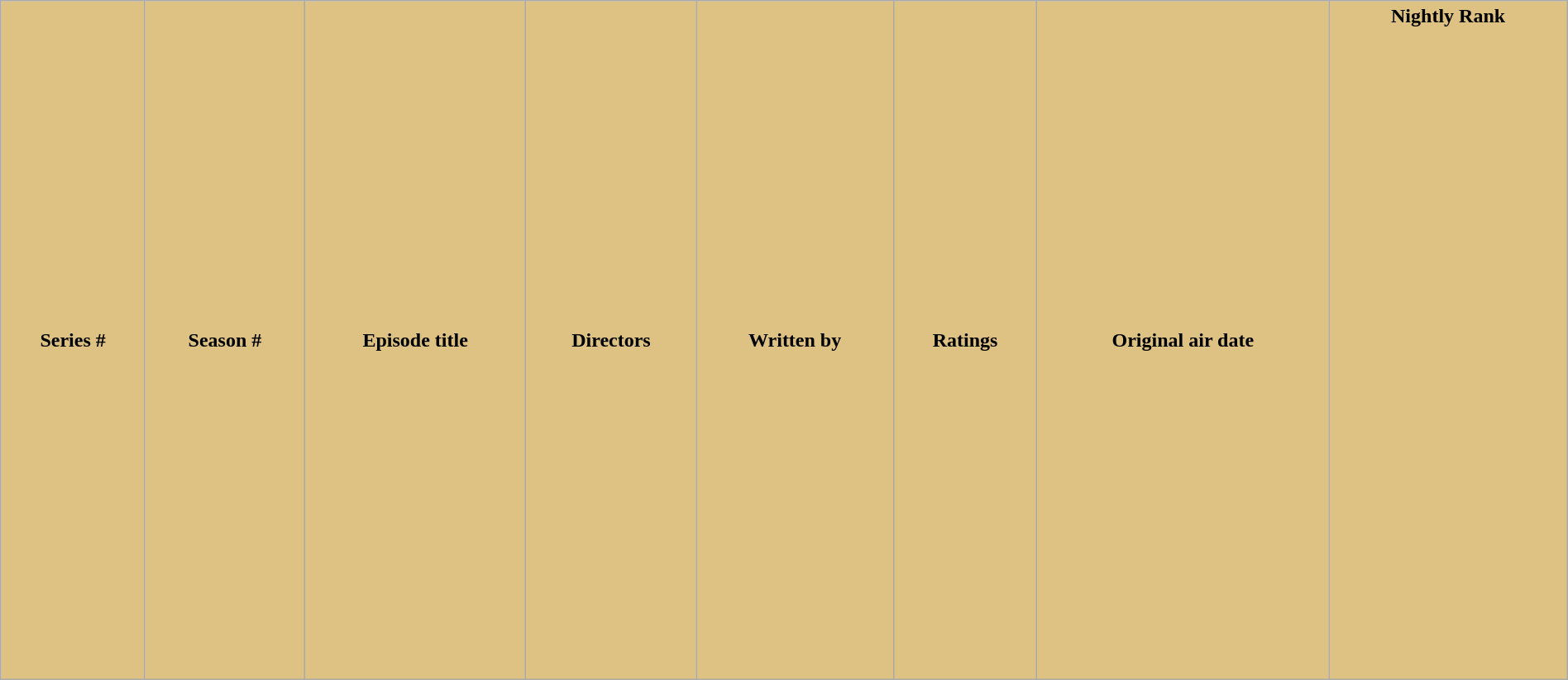<table class="wikitable plainrowheaders" style="width:100%; margin:auto; background:#FFFFF;">
<tr>
<th style="background:#DDC283; color:#000; text-align:center;">Series #</th>
<th ! style="background:#DDC283; color:#000; text-align:center;">Season #</th>
<th ! style="background-color: #DDC283; color:#000; text-align: center;">Episode title</th>
<th ! style="background-color: #DDC283; color:#000; text-align: center;">Directors</th>
<th ! style="background:#DDC283; color:#000; text-align:center;">Written by</th>
<th ! style="background:#DDC283; color:#000; text-align:center;">Ratings</th>
<th ! style="background-color:#DDC283; color:#000; text-align: center;">Original air date</th>
<th ! style="background:#DDC283; color:#000; text-align:center;">Nightly Rank<br><br><br><br><br><br><br><br><br><br><br><br><br><br><br><br><br><br><br><br><br><br><br><br><br><br><br><br><br><br></th>
</tr>
</table>
